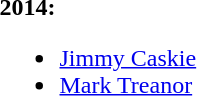<table>
<tr>
<td><strong>2014:</strong><br><ul><li> <a href='#'>Jimmy Caskie</a></li><li> <a href='#'>Mark Treanor</a></li></ul></td>
</tr>
</table>
